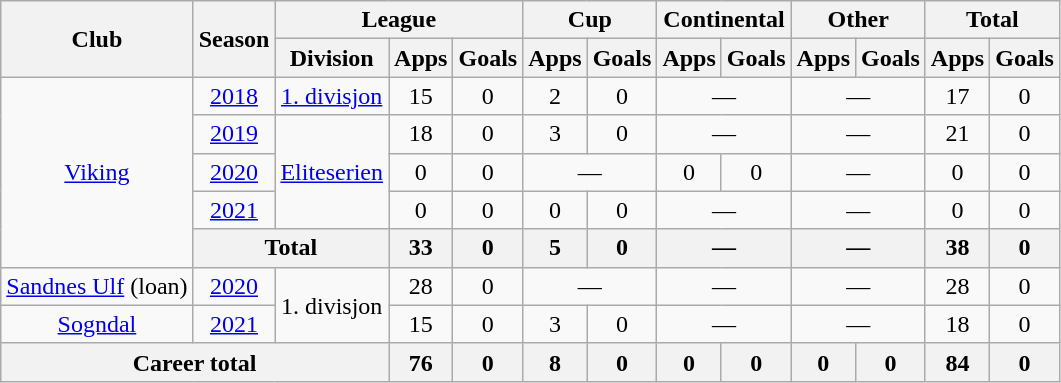<table class="wikitable" style="text-align:center">
<tr>
<th rowspan="2">Club</th>
<th rowspan="2">Season</th>
<th colspan="3">League</th>
<th colspan="2">Cup</th>
<th colspan="2">Continental</th>
<th colspan="2">Other</th>
<th colspan="2">Total</th>
</tr>
<tr>
<th>Division</th>
<th>Apps</th>
<th>Goals</th>
<th>Apps</th>
<th>Goals</th>
<th>Apps</th>
<th>Goals</th>
<th>Apps</th>
<th>Goals</th>
<th>Apps</th>
<th>Goals</th>
</tr>
<tr>
<td rowspan="5"><a href='#'>Viking</a></td>
<td><a href='#'>2018</a></td>
<td><a href='#'>1. divisjon</a></td>
<td>15</td>
<td>0</td>
<td>2</td>
<td>0</td>
<td colspan="2">—</td>
<td colspan="2">—</td>
<td>17</td>
<td>0</td>
</tr>
<tr>
<td><a href='#'>2019</a></td>
<td rowspan="3"><a href='#'>Eliteserien</a></td>
<td>18</td>
<td>0</td>
<td>3</td>
<td>0</td>
<td colspan="2">—</td>
<td colspan="2">—</td>
<td>21</td>
<td>0</td>
</tr>
<tr>
<td><a href='#'>2020</a></td>
<td>0</td>
<td>0</td>
<td colspan="2">—</td>
<td>0</td>
<td>0</td>
<td colspan="2">—</td>
<td>0</td>
<td>0</td>
</tr>
<tr>
<td><a href='#'>2021</a></td>
<td>0</td>
<td>0</td>
<td>0</td>
<td>0</td>
<td colspan="2">—</td>
<td colspan="2">—</td>
<td>0</td>
<td>0</td>
</tr>
<tr>
<th colspan="2">Total</th>
<th>33</th>
<th>0</th>
<th>5</th>
<th>0</th>
<th colspan="2">—</th>
<th colspan="2">—</th>
<th>38</th>
<th>0</th>
</tr>
<tr>
<td><a href='#'>Sandnes Ulf</a> (loan)</td>
<td><a href='#'>2020</a></td>
<td rowspan="2">1. divisjon</td>
<td>28</td>
<td>0</td>
<td colspan="2">—</td>
<td colspan="2">—</td>
<td colspan="2">—</td>
<td>28</td>
<td>0</td>
</tr>
<tr>
<td><a href='#'>Sogndal</a></td>
<td><a href='#'>2021</a></td>
<td>15</td>
<td>0</td>
<td>3</td>
<td>0</td>
<td colspan="2">—</td>
<td colspan="2">—</td>
<td>18</td>
<td>0</td>
</tr>
<tr>
<th colspan="3">Career total</th>
<th>76</th>
<th>0</th>
<th>8</th>
<th>0</th>
<th>0</th>
<th>0</th>
<th>0</th>
<th>0</th>
<th>84</th>
<th>0</th>
</tr>
</table>
